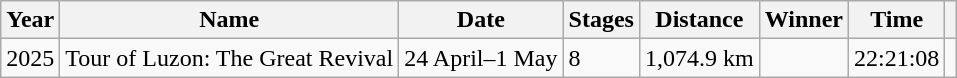<table class=wikitable>
<tr>
<th>Year</th>
<th>Name</th>
<th>Date</th>
<th>Stages</th>
<th>Distance</th>
<th>Winner</th>
<th>Time</th>
<th></th>
</tr>
<tr>
<td>2025</td>
<td>Tour of Luzon: The Great Revival</td>
<td>24 April–1 May</td>
<td>8</td>
<td>1,074.9 km</td>
<td></td>
<td>22:21:08</td>
<td></td>
</tr>
</table>
